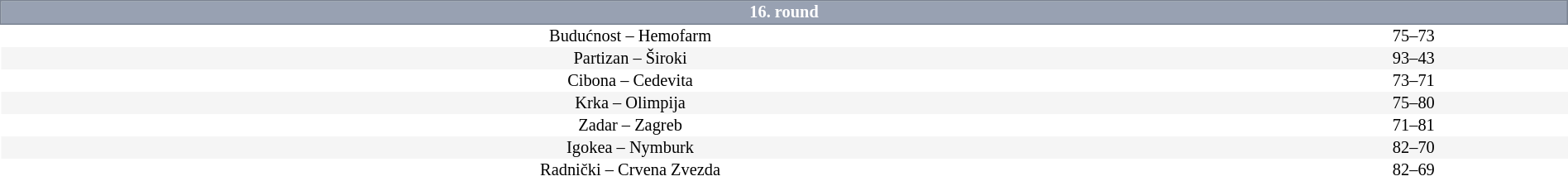<table border=0 cellspacing=0 cellpadding=1em style="font-size: 85%; border-collapse: collapse;" width=100%>
<tr>
<td colspan=5 bgcolor=#98A1B2 style="border:1px solid #7A8392; text-align:center; color:#FFFFFF;"><strong>16. round</strong></td>
</tr>
<tr align=center bgcolor=#FFFFFF>
<td>Budućnost – Hemofarm</td>
<td>75–73</td>
</tr>
<tr align=center bgcolor=#f5f5f5>
<td>Partizan – Široki</td>
<td>93–43</td>
</tr>
<tr align=center bgcolor=#FFFFFF>
<td>Cibona – Cedevita</td>
<td>73–71</td>
</tr>
<tr align=center bgcolor=#f5f5f5>
<td>Krka – Olimpija</td>
<td>75–80</td>
</tr>
<tr align=center bgcolor=#FFFFFF>
<td>Zadar – Zagreb</td>
<td>71–81</td>
</tr>
<tr align=center bgcolor=#f5f5f5>
<td>Igokea – Nymburk</td>
<td>82–70</td>
</tr>
<tr align=center bgcolor=#FFFFFF>
<td>Radnički – Crvena Zvezda</td>
<td>82–69</td>
</tr>
</table>
